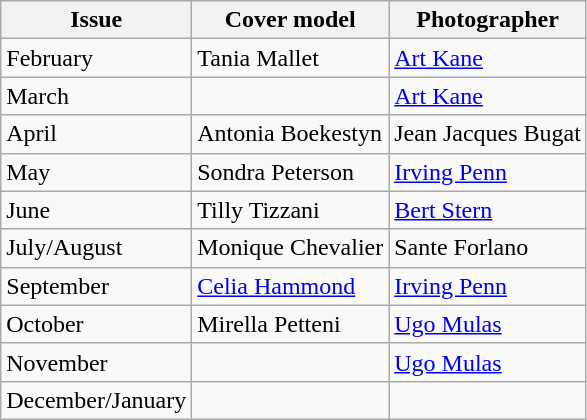<table class="sortable wikitable">
<tr>
<th>Issue</th>
<th>Cover model</th>
<th>Photographer</th>
</tr>
<tr>
<td>February</td>
<td>Tania Mallet</td>
<td><a href='#'>Art Kane</a></td>
</tr>
<tr>
<td>March</td>
<td></td>
<td><a href='#'>Art Kane</a></td>
</tr>
<tr>
<td>April</td>
<td>Antonia Boekestyn</td>
<td>Jean Jacques Bugat</td>
</tr>
<tr>
<td>May</td>
<td>Sondra Peterson</td>
<td><a href='#'>Irving Penn</a></td>
</tr>
<tr>
<td>June</td>
<td>Tilly Tizzani</td>
<td><a href='#'>Bert Stern</a></td>
</tr>
<tr>
<td>July/August</td>
<td>Monique Chevalier</td>
<td>Sante Forlano</td>
</tr>
<tr>
<td>September</td>
<td><a href='#'>Celia Hammond</a></td>
<td><a href='#'>Irving Penn</a></td>
</tr>
<tr>
<td>October</td>
<td>Mirella Petteni</td>
<td><a href='#'>Ugo Mulas</a></td>
</tr>
<tr>
<td>November</td>
<td></td>
<td><a href='#'>Ugo Mulas</a></td>
</tr>
<tr>
<td>December/January</td>
<td></td>
<td></td>
</tr>
</table>
